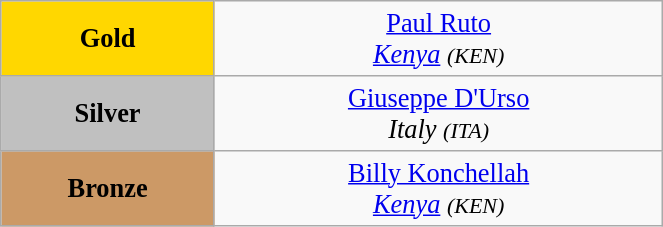<table class="wikitable" style=" text-align:center; font-size:110%;" width="35%">
<tr>
<td bgcolor="gold"><strong>Gold</strong></td>
<td> <a href='#'>Paul Ruto</a><br><em><a href='#'>Kenya</a> <small>(KEN)</small></em></td>
</tr>
<tr>
<td bgcolor="silver"><strong>Silver</strong></td>
<td> <a href='#'>Giuseppe D'Urso</a><br><em>Italy <small>(ITA)</small></em></td>
</tr>
<tr>
<td bgcolor="CC9966"><strong>Bronze</strong></td>
<td> <a href='#'>Billy Konchellah</a><br><em><a href='#'>Kenya</a> <small>(KEN)</small></em></td>
</tr>
</table>
